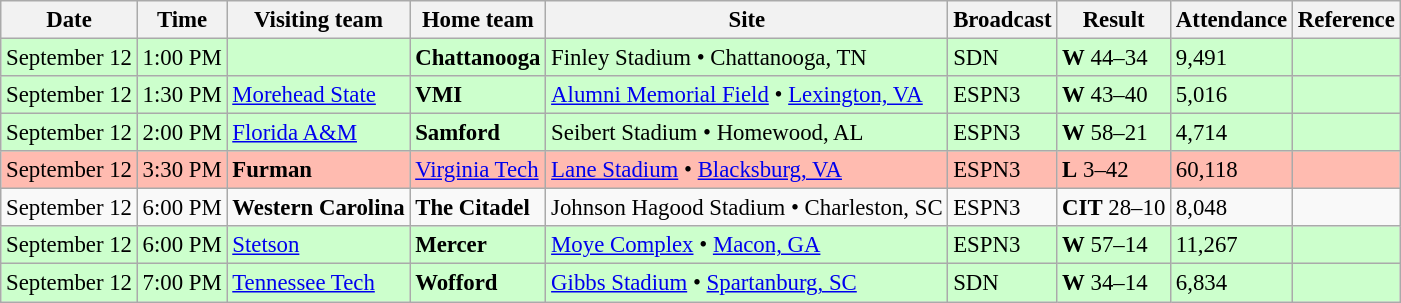<table class="wikitable" style="font-size:95%;">
<tr>
<th>Date</th>
<th>Time</th>
<th>Visiting team</th>
<th>Home team</th>
<th>Site</th>
<th>Broadcast</th>
<th>Result</th>
<th>Attendance</th>
<th class="unsortable">Reference</th>
</tr>
<tr bgcolor=ccffcc>
<td>September 12</td>
<td>1:00 PM</td>
<td></td>
<td><strong>Chattanooga</strong></td>
<td>Finley Stadium • Chattanooga, TN</td>
<td>SDN</td>
<td><strong>W</strong> 44–34</td>
<td>9,491</td>
<td></td>
</tr>
<tr bgcolor=ccffcc>
<td>September 12</td>
<td>1:30 PM</td>
<td><a href='#'>Morehead State</a></td>
<td><strong>VMI</strong></td>
<td><a href='#'>Alumni Memorial Field</a> • <a href='#'>Lexington, VA</a></td>
<td>ESPN3</td>
<td><strong>W</strong> 43–40</td>
<td>5,016</td>
<td></td>
</tr>
<tr bgcolor=ccffcc>
<td>September 12</td>
<td>2:00 PM</td>
<td><a href='#'>Florida A&M</a></td>
<td><strong>Samford</strong></td>
<td>Seibert Stadium • Homewood, AL</td>
<td>ESPN3</td>
<td><strong>W</strong> 58–21</td>
<td>4,714</td>
<td></td>
</tr>
<tr bgcolor=ffbbb>
<td>September 12</td>
<td>3:30 PM</td>
<td><strong>Furman</strong></td>
<td><a href='#'>Virginia Tech</a></td>
<td><a href='#'>Lane Stadium</a> • <a href='#'>Blacksburg, VA</a></td>
<td>ESPN3</td>
<td><strong>L</strong> 3–42</td>
<td>60,118</td>
<td></td>
</tr>
<tr bgcolor=>
<td>September 12</td>
<td>6:00 PM</td>
<td><strong>Western Carolina</strong></td>
<td><strong>The Citadel</strong></td>
<td>Johnson Hagood Stadium • Charleston, SC</td>
<td>ESPN3</td>
<td><strong>CIT</strong> 28–10</td>
<td>8,048</td>
<td></td>
</tr>
<tr bgcolor=ccffcc>
<td>September 12</td>
<td>6:00 PM</td>
<td><a href='#'>Stetson</a></td>
<td><strong>Mercer</strong></td>
<td><a href='#'>Moye Complex</a> • <a href='#'>Macon, GA</a></td>
<td>ESPN3</td>
<td><strong>W</strong> 57–14</td>
<td>11,267</td>
<td></td>
</tr>
<tr bgcolor=ccffcc>
<td>September 12</td>
<td>7:00 PM</td>
<td><a href='#'>Tennessee Tech</a></td>
<td><strong>Wofford</strong></td>
<td><a href='#'>Gibbs Stadium</a> • <a href='#'>Spartanburg, SC</a></td>
<td>SDN</td>
<td><strong>W</strong> 34–14</td>
<td>6,834</td>
<td></td>
</tr>
</table>
